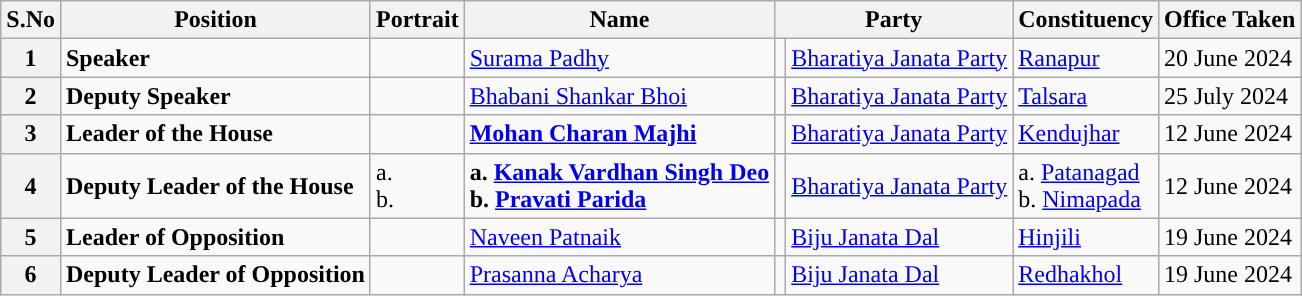<table class="wikitable">
<tr>
<th>S.No</th>
<th>Position</th>
<th>Portrait</th>
<th>Name</th>
<th colspan="2">Party</th>
<th>Constituency</th>
<th>Office Taken</th>
</tr>
<tr>
<th><strong>1</strong></th>
<td><strong>Speaker</strong></td>
<td></td>
<td><a href='#'>Surama Padhy</a></td>
<td style="background:"></td>
<td><a href='#'>Bharatiya Janata Party</a></td>
<td><a href='#'>Ranapur</a></td>
<td>20 June 2024</td>
</tr>
<tr>
<th><strong>2</strong></th>
<td><strong>Deputy Speaker</strong></td>
<td></td>
<td><a href='#'>Bhabani Shankar Bhoi</a></td>
<td style="background:"></td>
<td><a href='#'>Bharatiya Janata Party</a></td>
<td><a href='#'>Talsara</a></td>
<td>25 July 2024</td>
</tr>
<tr>
<th><strong>3</strong></th>
<td><strong>Leader of the House</strong></td>
<td></td>
<td><strong><a href='#'>Mohan Charan Majhi</a></strong></td>
<td style="background:"></td>
<td><a href='#'>Bharatiya Janata Party</a></td>
<td><a href='#'>Kendujhar</a></td>
<td>12 June 2024</td>
</tr>
<tr>
<th><strong>4</strong></th>
<td><strong>Deputy Leader of the House</strong></td>
<td>a. <br>b.</td>
<td><strong>a. <a href='#'>Kanak Vardhan Singh Deo</a><br>b. <a href='#'>Pravati Parida</a></strong></td>
<td style="background:"></td>
<td><a href='#'>Bharatiya Janata Party</a></td>
<td>a. <a href='#'>Patanagad</a><br>b. <a href='#'>Nimapada</a></td>
<td>12 June 2024</td>
</tr>
<tr>
<th><strong>5</strong></th>
<td><strong>Leader of Opposition</strong></td>
<td></td>
<td><a href='#'>Naveen Patnaik</a></td>
<td style="background:"></td>
<td><a href='#'>Biju Janata Dal</a></td>
<td><a href='#'>Hinjili</a></td>
<td>19 June 2024</td>
</tr>
<tr>
<th>6</th>
<td><strong>Deputy Leader of Opposition</strong></td>
<td></td>
<td><a href='#'>Prasanna Acharya</a></td>
<td style="background:"></td>
<td><a href='#'>Biju Janata Dal</a></td>
<td><a href='#'>Redhakhol</a></td>
<td>19 June 2024</td>
</tr>
</table>
